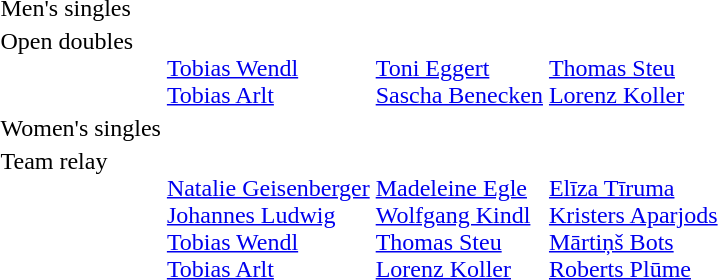<table>
<tr valign="top">
<td>Men's singles<br></td>
<td></td>
<td></td>
<td></td>
</tr>
<tr valign="top">
<td>Open doubles<br></td>
<td><br><a href='#'>Tobias Wendl</a><br><a href='#'>Tobias Arlt</a></td>
<td><br><a href='#'>Toni Eggert</a><br><a href='#'>Sascha Benecken</a></td>
<td><br><a href='#'>Thomas Steu</a><br><a href='#'>Lorenz Koller</a></td>
</tr>
<tr valign="top">
<td>Women's singles<br></td>
<td></td>
<td></td>
<td></td>
</tr>
<tr valign="top">
<td>Team relay<br></td>
<td><br><a href='#'>Natalie Geisenberger</a><br><a href='#'>Johannes Ludwig</a><br><a href='#'>Tobias Wendl</a><br><a href='#'>Tobias Arlt</a></td>
<td><br><a href='#'>Madeleine Egle</a><br><a href='#'>Wolfgang Kindl</a><br><a href='#'>Thomas Steu</a><br><a href='#'>Lorenz Koller</a></td>
<td><br><a href='#'>Elīza Tīruma</a><br><a href='#'>Kristers Aparjods</a><br><a href='#'>Mārtiņš Bots</a><br><a href='#'>Roberts Plūme</a></td>
</tr>
</table>
